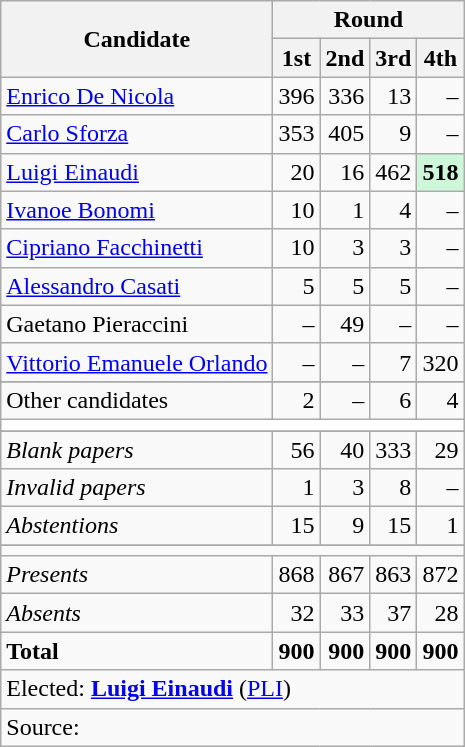<table class="wikitable sortable" style=text-align:right>
<tr>
<th rowspan=2>Candidate</th>
<th colspan=4>Round</th>
</tr>
<tr>
<th>1st</th>
<th>2nd</th>
<th>3rd</th>
<th>4th</th>
</tr>
<tr>
<td align=left><a href='#'>Enrico De Nicola</a></td>
<td>396</td>
<td>336</td>
<td>13</td>
<td>–</td>
</tr>
<tr>
<td align=left><a href='#'>Carlo Sforza</a></td>
<td>353</td>
<td>405</td>
<td>9</td>
<td>–</td>
</tr>
<tr>
<td align=left><a href='#'>Luigi Einaudi</a></td>
<td>20</td>
<td>16</td>
<td>462</td>
<td bgcolor=#CEF6D8><strong>518</strong></td>
</tr>
<tr>
<td align=left><a href='#'>Ivanoe Bonomi</a></td>
<td>10</td>
<td>1</td>
<td>4</td>
<td>–</td>
</tr>
<tr>
<td align=left><a href='#'>Cipriano Facchinetti</a></td>
<td>10</td>
<td>3</td>
<td>3</td>
<td>–</td>
</tr>
<tr>
<td align=left><a href='#'>Alessandro Casati</a></td>
<td>5</td>
<td>5</td>
<td>5</td>
<td>–</td>
</tr>
<tr>
<td align=left>Gaetano Pieraccini</td>
<td>–</td>
<td>49</td>
<td>–</td>
<td>–</td>
</tr>
<tr>
<td align=left><a href='#'>Vittorio Emanuele Orlando</a></td>
<td>–</td>
<td>–</td>
<td>7</td>
<td>320</td>
</tr>
<tr>
</tr>
<tr class="sortbottom">
<td align=left>Other candidates</td>
<td>2</td>
<td>–</td>
<td>6</td>
<td>4</td>
</tr>
<tr>
<td align=left colspan=7 bgcolor=white></td>
</tr>
<tr>
</tr>
<tr class="sortbottom">
<td align=left><em>Blank papers</em></td>
<td>56</td>
<td>40</td>
<td>333</td>
<td>29</td>
</tr>
<tr class="sortbottom">
<td align=left><em>Invalid papers</em></td>
<td>1</td>
<td>3</td>
<td>8</td>
<td>–</td>
</tr>
<tr class="sortbottom">
<td align=left><em>Abstentions</em></td>
<td>15</td>
<td>9</td>
<td>15</td>
<td>1</td>
</tr>
<tr class="sortbottom">
</tr>
<tr>
<td align=left colspan=7></td>
</tr>
<tr>
<td align=left><em>Presents</em></td>
<td>868</td>
<td>867</td>
<td>863</td>
<td>872</td>
</tr>
<tr class="sortbottom">
<td align=left><em>Absents</em></td>
<td>32</td>
<td>33</td>
<td>37</td>
<td>28</td>
</tr>
<tr class="sortbottom">
<td align=left><strong>Total</strong></td>
<td><strong>900</strong></td>
<td><strong>900</strong></td>
<td><strong>900</strong></td>
<td><strong>900</strong></td>
</tr>
<tr class="sortbottom">
<td align=left colspan=7>Elected: <strong><a href='#'>Luigi Einaudi</a></strong> (<a href='#'>PLI</a>)</td>
</tr>
<tr>
<td align=left colspan=7>Source: </td>
</tr>
</table>
